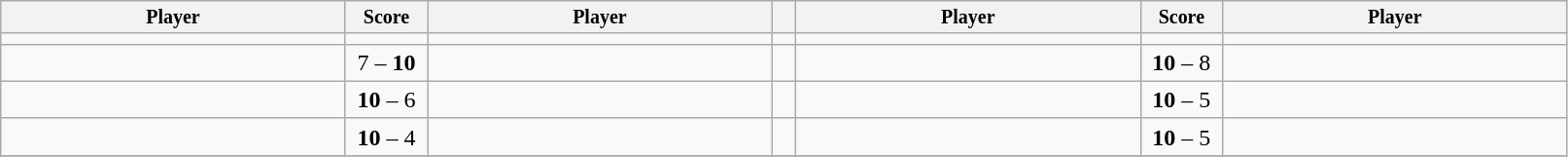<table class="wikitable">
<tr style="font-size:10pt;font-weight:bold">
<th width=230>Player</th>
<th width=50>Score</th>
<th width=230>Player</th>
<th width=10></th>
<th width=230>Player</th>
<th width=50>Score</th>
<th width=230>Player</th>
</tr>
<tr>
<td></td>
<td align=center></td>
<td></td>
<td></td>
<td></td>
<td align=center></td>
<td></td>
</tr>
<tr>
<td></td>
<td align=center>7 – <strong>10</strong></td>
<td></td>
<td></td>
<td></td>
<td align=center><strong>10</strong> – 8</td>
<td></td>
</tr>
<tr>
<td></td>
<td align=center><strong>10</strong> – 6</td>
<td></td>
<td></td>
<td></td>
<td align=center><strong>10</strong> – 5</td>
<td></td>
</tr>
<tr>
<td></td>
<td align=center><strong>10</strong> – 4</td>
<td></td>
<td></td>
<td></td>
<td align=center><strong>10</strong> – 5</td>
<td></td>
</tr>
<tr>
</tr>
</table>
